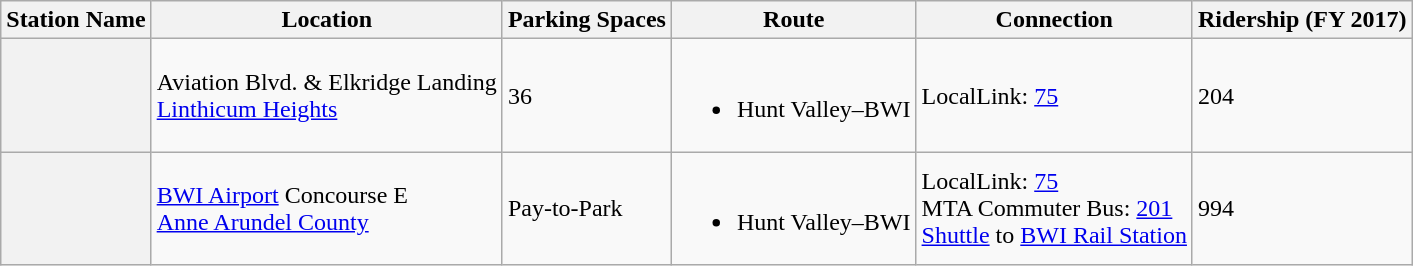<table class="wikitable">
<tr>
<th>Station Name</th>
<th>Location</th>
<th>Parking Spaces</th>
<th>Route</th>
<th>Connection</th>
<th>Ridership (FY 2017)</th>
</tr>
<tr>
<th></th>
<td>Aviation Blvd. & Elkridge Landing<br><a href='#'>Linthicum Heights</a></td>
<td>36</td>
<td><br><ul><li>Hunt Valley–BWI</li></ul></td>
<td> LocalLink: <a href='#'>75</a></td>
<td>204</td>
</tr>
<tr>
<th></th>
<td><a href='#'>BWI Airport</a> Concourse E<br><a href='#'>Anne Arundel County</a></td>
<td>Pay-to-Park</td>
<td><br><ul><li>Hunt Valley–BWI</li></ul></td>
<td> LocalLink: <a href='#'>75</a><br> MTA Commuter Bus: <a href='#'>201</a><br> <a href='#'>Shuttle</a> to <a href='#'>BWI Rail Station</a></td>
<td>994</td>
</tr>
</table>
